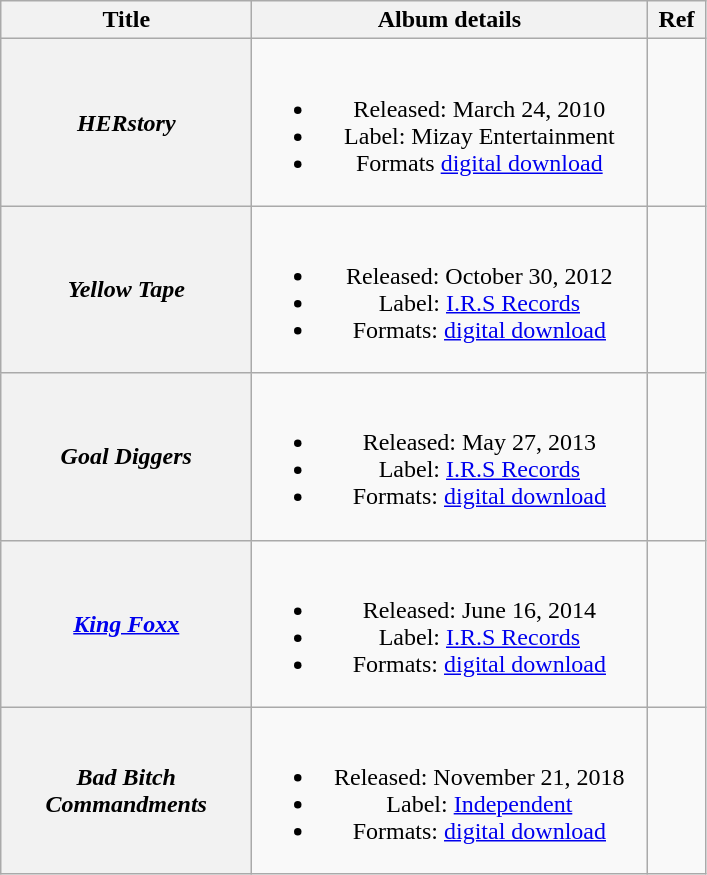<table class="wikitable plainrowheaders" style="text-align:center;">
<tr>
<th scope="col" style="width:10em;">Title</th>
<th scope="col" style="width:16em;">Album details</th>
<th scope="col" style="width:2em;">Ref</th>
</tr>
<tr>
<th scope="row"><em>HERstory</em></th>
<td><br><ul><li>Released: March 24, 2010</li><li>Label: Mizay Entertainment</li><li>Formats <a href='#'>digital download</a></li></ul></td>
<td></td>
</tr>
<tr>
<th scope="row"><em>Yellow Tape</em></th>
<td><br><ul><li>Released: October 30, 2012</li><li>Label: <a href='#'>I.R.S Records</a></li><li>Formats: <a href='#'>digital download</a></li></ul></td>
<td></td>
</tr>
<tr>
<th scope="row"><em>Goal Diggers</em></th>
<td><br><ul><li>Released: May 27, 2013</li><li>Label: <a href='#'>I.R.S Records</a></li><li>Formats: <a href='#'>digital download</a></li></ul></td>
<td></td>
</tr>
<tr>
<th scope="row"><em><a href='#'>King Foxx</a></em></th>
<td><br><ul><li>Released: June 16, 2014</li><li>Label: <a href='#'>I.R.S Records</a></li><li>Formats: <a href='#'>digital download</a></li></ul></td>
<td></td>
</tr>
<tr>
<th scope="row"><em>Bad Bitch Commandments</em></th>
<td><br><ul><li>Released: November 21, 2018</li><li>Label: <a href='#'>Independent</a></li><li>Formats:  <a href='#'>digital download</a></li></ul></td>
<td></td>
</tr>
</table>
